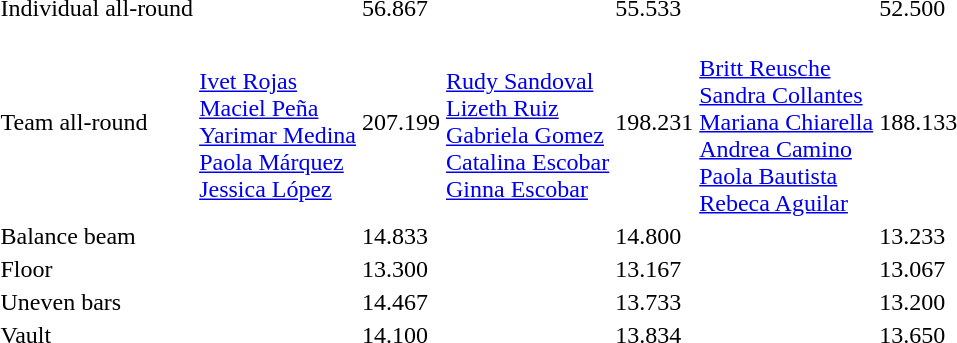<table>
<tr>
<td>Individual all-round</td>
<td></td>
<td>56.867</td>
<td></td>
<td>55.533</td>
<td></td>
<td>52.500</td>
</tr>
<tr>
<td>Team all-round</td>
<td><br><a href='#'>Ivet Rojas</a><br><a href='#'>Maciel Peña</a><br><a href='#'>Yarimar Medina</a><br><a href='#'>Paola Márquez</a><br><a href='#'>Jessica López</a></td>
<td>207.199</td>
<td><br><a href='#'>Rudy Sandoval</a><br><a href='#'>Lizeth Ruiz</a><br><a href='#'>Gabriela Gomez</a><br><a href='#'>Catalina Escobar</a><br><a href='#'>Ginna Escobar</a></td>
<td>198.231</td>
<td><br><a href='#'>Britt Reusche</a><br><a href='#'>Sandra Collantes</a><br><a href='#'>Mariana Chiarella</a><br><a href='#'>Andrea Camino</a><br><a href='#'>Paola Bautista</a><br><a href='#'>Rebeca Aguilar</a></td>
<td>188.133</td>
</tr>
<tr>
<td>Balance beam</td>
<td></td>
<td>14.833</td>
<td></td>
<td>14.800</td>
<td></td>
<td>13.233</td>
</tr>
<tr>
<td>Floor</td>
<td></td>
<td>13.300</td>
<td></td>
<td>13.167</td>
<td></td>
<td>13.067</td>
</tr>
<tr>
<td>Uneven bars</td>
<td></td>
<td>14.467</td>
<td></td>
<td>13.733</td>
<td></td>
<td>13.200</td>
</tr>
<tr>
<td>Vault</td>
<td></td>
<td>14.100</td>
<td></td>
<td>13.834</td>
<td></td>
<td>13.650</td>
</tr>
</table>
